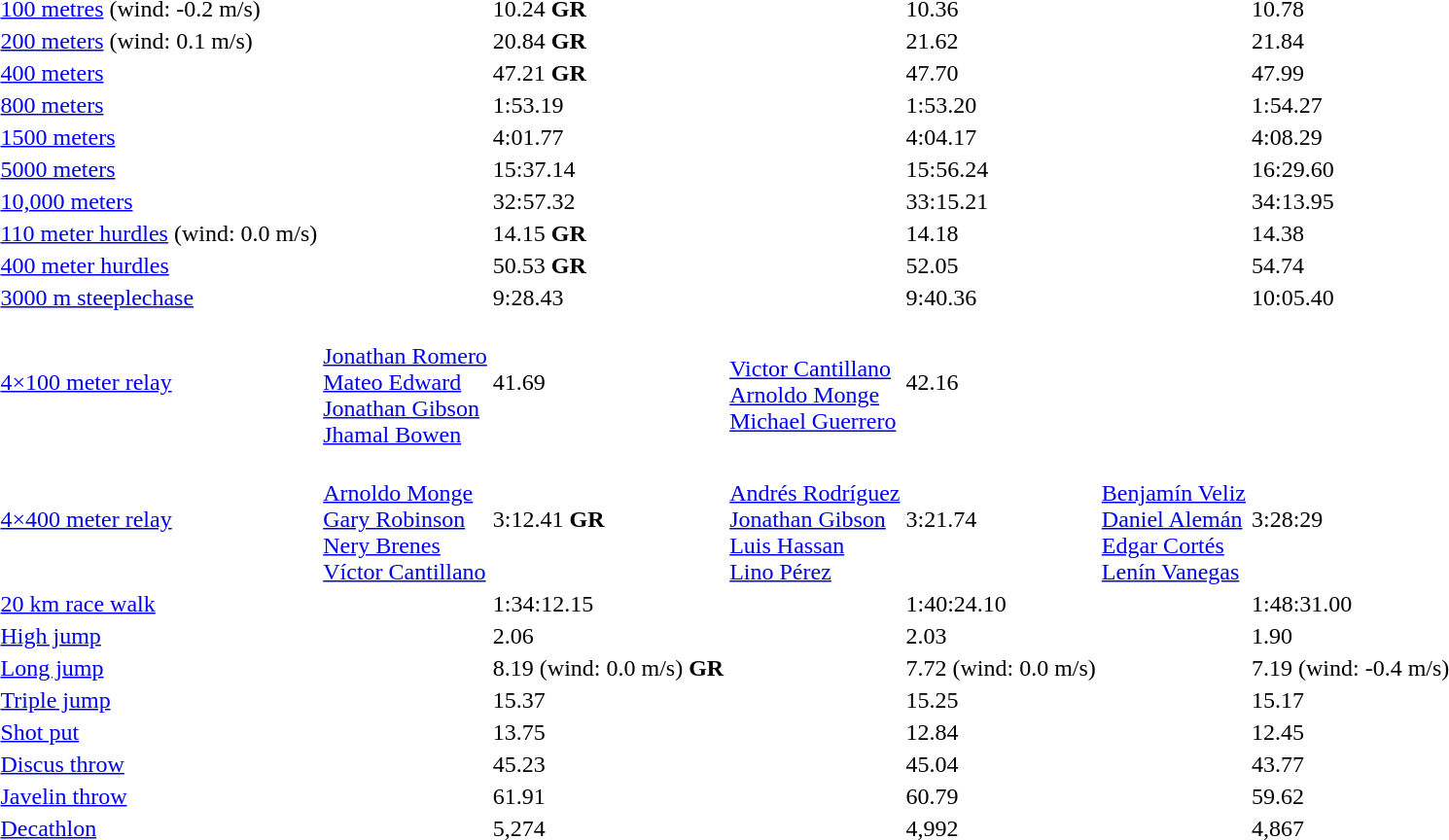<table>
<tr>
<td><a href='#'>100 metres</a> (wind: -0.2 m/s)</td>
<td></td>
<td>10.24 <strong>GR</strong></td>
<td></td>
<td>10.36</td>
<td></td>
<td>10.78</td>
</tr>
<tr>
<td><a href='#'>200 meters</a> (wind: 0.1 m/s)</td>
<td></td>
<td>20.84 <strong>GR</strong></td>
<td></td>
<td>21.62</td>
<td></td>
<td>21.84</td>
</tr>
<tr>
<td><a href='#'>400 meters</a></td>
<td></td>
<td>47.21 <strong>GR</strong></td>
<td></td>
<td>47.70</td>
<td></td>
<td>47.99</td>
</tr>
<tr>
<td><a href='#'>800 meters</a></td>
<td></td>
<td>1:53.19</td>
<td></td>
<td>1:53.20</td>
<td></td>
<td>1:54.27</td>
</tr>
<tr>
<td><a href='#'>1500 meters</a></td>
<td></td>
<td>4:01.77</td>
<td></td>
<td>4:04.17</td>
<td></td>
<td>4:08.29</td>
</tr>
<tr>
<td><a href='#'>5000 meters</a></td>
<td></td>
<td>15:37.14</td>
<td></td>
<td>15:56.24</td>
<td></td>
<td>16:29.60</td>
</tr>
<tr>
<td><a href='#'>10,000 meters</a></td>
<td></td>
<td>32:57.32</td>
<td></td>
<td>33:15.21</td>
<td></td>
<td>34:13.95</td>
</tr>
<tr>
<td><a href='#'>110 meter hurdles</a> (wind: 0.0 m/s)</td>
<td></td>
<td>14.15 <strong>GR</strong></td>
<td></td>
<td>14.18</td>
<td></td>
<td>14.38</td>
</tr>
<tr>
<td><a href='#'>400 meter hurdles</a></td>
<td></td>
<td>50.53 <strong>GR</strong></td>
<td></td>
<td>52.05</td>
<td></td>
<td>54.74</td>
</tr>
<tr>
<td><a href='#'>3000 m steeplechase</a></td>
<td></td>
<td>9:28.43</td>
<td></td>
<td>9:40.36</td>
<td></td>
<td>10:05.40</td>
</tr>
<tr>
<td><a href='#'>4×100 meter relay</a></td>
<td> <br><a href='#'>Jonathan Romero</a>  <br><a href='#'>Mateo Edward</a> <br><a href='#'>Jonathan Gibson</a> <br><a href='#'>Jhamal Bowen</a></td>
<td>41.69</td>
<td> <br><a href='#'>Victor Cantillano</a>  <br><a href='#'>Arnoldo Monge</a> <br><a href='#'>Michael Guerrero</a> <br></td>
<td>42.16</td>
<td></td>
<td></td>
</tr>
<tr>
<td><a href='#'>4×400 meter relay</a></td>
<td> <br><a href='#'>Arnoldo Monge</a>  <br><a href='#'>Gary Robinson</a> <br><a href='#'>Nery Brenes</a> <br><a href='#'>Víctor Cantillano</a></td>
<td>3:12.41 <strong>GR</strong></td>
<td> <br><a href='#'>Andrés Rodríguez</a>  <br><a href='#'>Jonathan Gibson</a> <br><a href='#'>Luis Hassan</a> <br><a href='#'>Lino Pérez</a></td>
<td>3:21.74</td>
<td> <br><a href='#'>Benjamín Veliz</a>  <br><a href='#'>Daniel Alemán</a> <br><a href='#'>Edgar Cortés</a> <br><a href='#'>Lenín Vanegas</a></td>
<td>3:28:29</td>
</tr>
<tr>
<td><a href='#'>20 km race walk</a></td>
<td></td>
<td>1:34:12.15</td>
<td></td>
<td>1:40:24.10</td>
<td></td>
<td>1:48:31.00</td>
</tr>
<tr>
<td><a href='#'>High jump</a></td>
<td></td>
<td>2.06</td>
<td></td>
<td>2.03</td>
<td></td>
<td>1.90</td>
</tr>
<tr>
<td><a href='#'>Long jump</a></td>
<td></td>
<td>8.19 (wind: 0.0 m/s) <strong>GR</strong></td>
<td></td>
<td>7.72 (wind: 0.0 m/s)</td>
<td></td>
<td>7.19 (wind: -0.4 m/s)</td>
</tr>
<tr>
<td><a href='#'>Triple jump</a></td>
<td></td>
<td>15.37</td>
<td></td>
<td>15.25</td>
<td></td>
<td>15.17</td>
</tr>
<tr>
<td><a href='#'>Shot put</a></td>
<td></td>
<td>13.75</td>
<td></td>
<td>12.84</td>
<td></td>
<td>12.45</td>
</tr>
<tr>
<td><a href='#'>Discus throw</a></td>
<td></td>
<td>45.23</td>
<td></td>
<td>45.04</td>
<td></td>
<td>43.77</td>
</tr>
<tr>
<td><a href='#'>Javelin throw</a></td>
<td></td>
<td>61.91</td>
<td></td>
<td>60.79</td>
<td></td>
<td>59.62</td>
</tr>
<tr>
<td><a href='#'>Decathlon</a></td>
<td></td>
<td>5,274</td>
<td></td>
<td>4,992</td>
<td></td>
<td>4,867</td>
</tr>
</table>
